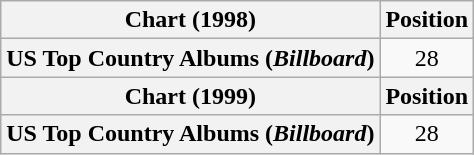<table class="wikitable plainrowheaders" style="text-align:center">
<tr>
<th scope="col">Chart (1998)</th>
<th scope="col">Position</th>
</tr>
<tr>
<th scope="row">US Top Country Albums (<em>Billboard</em>)</th>
<td>28</td>
</tr>
<tr>
<th scope="col">Chart (1999)</th>
<th scope="col">Position</th>
</tr>
<tr>
<th scope="row">US Top Country Albums (<em>Billboard</em>)</th>
<td>28</td>
</tr>
</table>
